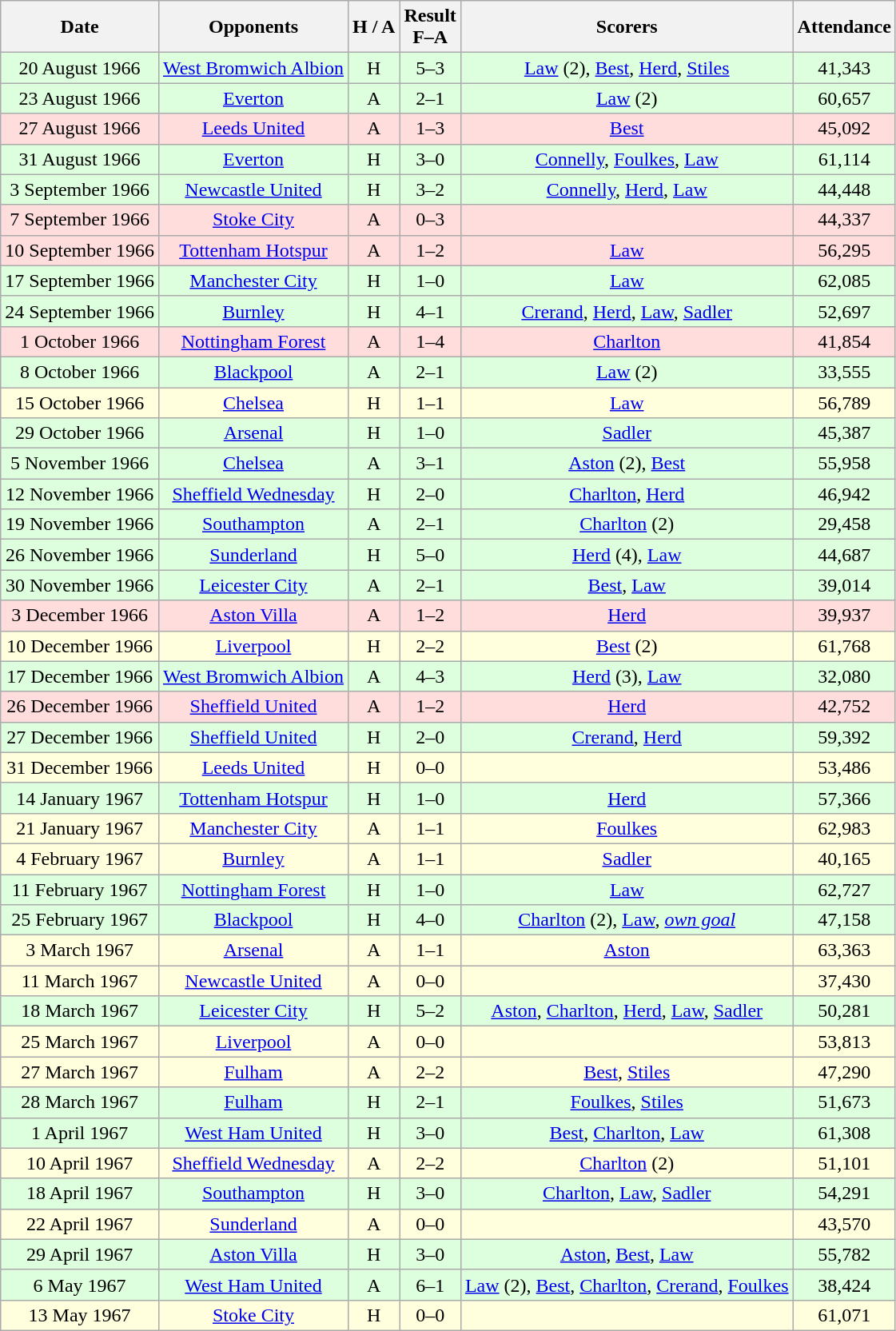<table class="wikitable" style="text-align:center">
<tr>
<th>Date</th>
<th>Opponents</th>
<th>H / A</th>
<th>Result<br>F–A</th>
<th>Scorers</th>
<th>Attendance</th>
</tr>
<tr bgcolor="#ddffdd">
<td>20 August 1966</td>
<td><a href='#'>West Bromwich Albion</a></td>
<td>H</td>
<td>5–3</td>
<td><a href='#'>Law</a> (2), <a href='#'>Best</a>, <a href='#'>Herd</a>, <a href='#'>Stiles</a></td>
<td>41,343</td>
</tr>
<tr bgcolor="#ddffdd">
<td>23 August 1966</td>
<td><a href='#'>Everton</a></td>
<td>A</td>
<td>2–1</td>
<td><a href='#'>Law</a> (2)</td>
<td>60,657</td>
</tr>
<tr bgcolor="#ffdddd">
<td>27 August 1966</td>
<td><a href='#'>Leeds United</a></td>
<td>A</td>
<td>1–3</td>
<td><a href='#'>Best</a></td>
<td>45,092</td>
</tr>
<tr bgcolor="#ddffdd">
<td>31 August 1966</td>
<td><a href='#'>Everton</a></td>
<td>H</td>
<td>3–0</td>
<td><a href='#'>Connelly</a>, <a href='#'>Foulkes</a>, <a href='#'>Law</a></td>
<td>61,114</td>
</tr>
<tr bgcolor="#ddffdd">
<td>3 September 1966</td>
<td><a href='#'>Newcastle United</a></td>
<td>H</td>
<td>3–2</td>
<td><a href='#'>Connelly</a>, <a href='#'>Herd</a>, <a href='#'>Law</a></td>
<td>44,448</td>
</tr>
<tr bgcolor="#ffdddd">
<td>7 September 1966</td>
<td><a href='#'>Stoke City</a></td>
<td>A</td>
<td>0–3</td>
<td></td>
<td>44,337</td>
</tr>
<tr bgcolor="#ffdddd">
<td>10 September 1966</td>
<td><a href='#'>Tottenham Hotspur</a></td>
<td>A</td>
<td>1–2</td>
<td><a href='#'>Law</a></td>
<td>56,295</td>
</tr>
<tr bgcolor="#ddffdd">
<td>17 September 1966</td>
<td><a href='#'>Manchester City</a></td>
<td>H</td>
<td>1–0</td>
<td><a href='#'>Law</a></td>
<td>62,085</td>
</tr>
<tr bgcolor="#ddffdd">
<td>24 September 1966</td>
<td><a href='#'>Burnley</a></td>
<td>H</td>
<td>4–1</td>
<td><a href='#'>Crerand</a>, <a href='#'>Herd</a>, <a href='#'>Law</a>, <a href='#'>Sadler</a></td>
<td>52,697</td>
</tr>
<tr bgcolor="#ffdddd">
<td>1 October 1966</td>
<td><a href='#'>Nottingham Forest</a></td>
<td>A</td>
<td>1–4</td>
<td><a href='#'>Charlton</a></td>
<td>41,854</td>
</tr>
<tr bgcolor="#ddffdd">
<td>8 October 1966</td>
<td><a href='#'>Blackpool</a></td>
<td>A</td>
<td>2–1</td>
<td><a href='#'>Law</a> (2)</td>
<td>33,555</td>
</tr>
<tr bgcolor="#ffffdd">
<td>15 October 1966</td>
<td><a href='#'>Chelsea</a></td>
<td>H</td>
<td>1–1</td>
<td><a href='#'>Law</a></td>
<td>56,789</td>
</tr>
<tr bgcolor="#ddffdd">
<td>29 October 1966</td>
<td><a href='#'>Arsenal</a></td>
<td>H</td>
<td>1–0</td>
<td><a href='#'>Sadler</a></td>
<td>45,387</td>
</tr>
<tr bgcolor="#ddffdd">
<td>5 November 1966</td>
<td><a href='#'>Chelsea</a></td>
<td>A</td>
<td>3–1</td>
<td><a href='#'>Aston</a> (2), <a href='#'>Best</a></td>
<td>55,958</td>
</tr>
<tr bgcolor="#ddffdd">
<td>12 November 1966</td>
<td><a href='#'>Sheffield Wednesday</a></td>
<td>H</td>
<td>2–0</td>
<td><a href='#'>Charlton</a>, <a href='#'>Herd</a></td>
<td>46,942</td>
</tr>
<tr bgcolor="#ddffdd">
<td>19 November 1966</td>
<td><a href='#'>Southampton</a></td>
<td>A</td>
<td>2–1</td>
<td><a href='#'>Charlton</a> (2)</td>
<td>29,458</td>
</tr>
<tr bgcolor="#ddffdd">
<td>26 November 1966</td>
<td><a href='#'>Sunderland</a></td>
<td>H</td>
<td>5–0</td>
<td><a href='#'>Herd</a> (4), <a href='#'>Law</a></td>
<td>44,687</td>
</tr>
<tr bgcolor="#ddffdd">
<td>30 November 1966</td>
<td><a href='#'>Leicester City</a></td>
<td>A</td>
<td>2–1</td>
<td><a href='#'>Best</a>, <a href='#'>Law</a></td>
<td>39,014</td>
</tr>
<tr bgcolor="#ffdddd">
<td>3 December 1966</td>
<td><a href='#'>Aston Villa</a></td>
<td>A</td>
<td>1–2</td>
<td><a href='#'>Herd</a></td>
<td>39,937</td>
</tr>
<tr bgcolor="#ffffdd">
<td>10 December 1966</td>
<td><a href='#'>Liverpool</a></td>
<td>H</td>
<td>2–2</td>
<td><a href='#'>Best</a> (2)</td>
<td>61,768</td>
</tr>
<tr bgcolor="#ddffdd">
<td>17 December 1966</td>
<td><a href='#'>West Bromwich Albion</a></td>
<td>A</td>
<td>4–3</td>
<td><a href='#'>Herd</a> (3), <a href='#'>Law</a></td>
<td>32,080</td>
</tr>
<tr bgcolor="#ffdddd">
<td>26 December 1966</td>
<td><a href='#'>Sheffield United</a></td>
<td>A</td>
<td>1–2</td>
<td><a href='#'>Herd</a></td>
<td>42,752</td>
</tr>
<tr bgcolor="#ddffdd">
<td>27 December 1966</td>
<td><a href='#'>Sheffield United</a></td>
<td>H</td>
<td>2–0</td>
<td><a href='#'>Crerand</a>, <a href='#'>Herd</a></td>
<td>59,392</td>
</tr>
<tr bgcolor="#ffffdd">
<td>31 December 1966</td>
<td><a href='#'>Leeds United</a></td>
<td>H</td>
<td>0–0</td>
<td></td>
<td>53,486</td>
</tr>
<tr bgcolor="#ddffdd">
<td>14 January 1967</td>
<td><a href='#'>Tottenham Hotspur</a></td>
<td>H</td>
<td>1–0</td>
<td><a href='#'>Herd</a></td>
<td>57,366</td>
</tr>
<tr bgcolor="#ffffdd">
<td>21 January 1967</td>
<td><a href='#'>Manchester City</a></td>
<td>A</td>
<td>1–1</td>
<td><a href='#'>Foulkes</a></td>
<td>62,983</td>
</tr>
<tr bgcolor="#ffffdd">
<td>4 February 1967</td>
<td><a href='#'>Burnley</a></td>
<td>A</td>
<td>1–1</td>
<td><a href='#'>Sadler</a></td>
<td>40,165</td>
</tr>
<tr bgcolor="#ddffdd">
<td>11 February 1967</td>
<td><a href='#'>Nottingham Forest</a></td>
<td>H</td>
<td>1–0</td>
<td><a href='#'>Law</a></td>
<td>62,727</td>
</tr>
<tr bgcolor="#ddffdd">
<td>25 February 1967</td>
<td><a href='#'>Blackpool</a></td>
<td>H</td>
<td>4–0</td>
<td><a href='#'>Charlton</a> (2), <a href='#'>Law</a>, <em><a href='#'>own goal</a></em></td>
<td>47,158</td>
</tr>
<tr bgcolor="#ffffdd">
<td>3 March 1967</td>
<td><a href='#'>Arsenal</a></td>
<td>A</td>
<td>1–1</td>
<td><a href='#'>Aston</a></td>
<td>63,363</td>
</tr>
<tr bgcolor="#ffffdd">
<td>11 March 1967</td>
<td><a href='#'>Newcastle United</a></td>
<td>A</td>
<td>0–0</td>
<td></td>
<td>37,430</td>
</tr>
<tr bgcolor="#ddffdd">
<td>18 March 1967</td>
<td><a href='#'>Leicester City</a></td>
<td>H</td>
<td>5–2</td>
<td><a href='#'>Aston</a>, <a href='#'>Charlton</a>, <a href='#'>Herd</a>, <a href='#'>Law</a>, <a href='#'>Sadler</a></td>
<td>50,281</td>
</tr>
<tr bgcolor="#ffffdd">
<td>25 March 1967</td>
<td><a href='#'>Liverpool</a></td>
<td>A</td>
<td>0–0</td>
<td></td>
<td>53,813</td>
</tr>
<tr bgcolor="#ffffdd">
<td>27 March 1967</td>
<td><a href='#'>Fulham</a></td>
<td>A</td>
<td>2–2</td>
<td><a href='#'>Best</a>, <a href='#'>Stiles</a></td>
<td>47,290</td>
</tr>
<tr bgcolor="#ddffdd">
<td>28 March 1967</td>
<td><a href='#'>Fulham</a></td>
<td>H</td>
<td>2–1</td>
<td><a href='#'>Foulkes</a>, <a href='#'>Stiles</a></td>
<td>51,673</td>
</tr>
<tr bgcolor="#ddffdd">
<td>1 April 1967</td>
<td><a href='#'>West Ham United</a></td>
<td>H</td>
<td>3–0</td>
<td><a href='#'>Best</a>, <a href='#'>Charlton</a>, <a href='#'>Law</a></td>
<td>61,308</td>
</tr>
<tr bgcolor="#ffffdd">
<td>10 April 1967</td>
<td><a href='#'>Sheffield Wednesday</a></td>
<td>A</td>
<td>2–2</td>
<td><a href='#'>Charlton</a> (2)</td>
<td>51,101</td>
</tr>
<tr bgcolor="#ddffdd">
<td>18 April 1967</td>
<td><a href='#'>Southampton</a></td>
<td>H</td>
<td>3–0</td>
<td><a href='#'>Charlton</a>, <a href='#'>Law</a>, <a href='#'>Sadler</a></td>
<td>54,291</td>
</tr>
<tr bgcolor="#ffffdd">
<td>22 April 1967</td>
<td><a href='#'>Sunderland</a></td>
<td>A</td>
<td>0–0</td>
<td></td>
<td>43,570</td>
</tr>
<tr bgcolor="#ddffdd">
<td>29 April 1967</td>
<td><a href='#'>Aston Villa</a></td>
<td>H</td>
<td>3–0</td>
<td><a href='#'>Aston</a>, <a href='#'>Best</a>, <a href='#'>Law</a></td>
<td>55,782</td>
</tr>
<tr bgcolor="#ddffdd">
<td>6 May 1967</td>
<td><a href='#'>West Ham United</a></td>
<td>A</td>
<td>6–1</td>
<td><a href='#'>Law</a> (2), <a href='#'>Best</a>, <a href='#'>Charlton</a>, <a href='#'>Crerand</a>, <a href='#'>Foulkes</a></td>
<td>38,424</td>
</tr>
<tr bgcolor="#ffffdd">
<td>13 May 1967</td>
<td><a href='#'>Stoke City</a></td>
<td>H</td>
<td>0–0</td>
<td></td>
<td>61,071</td>
</tr>
</table>
